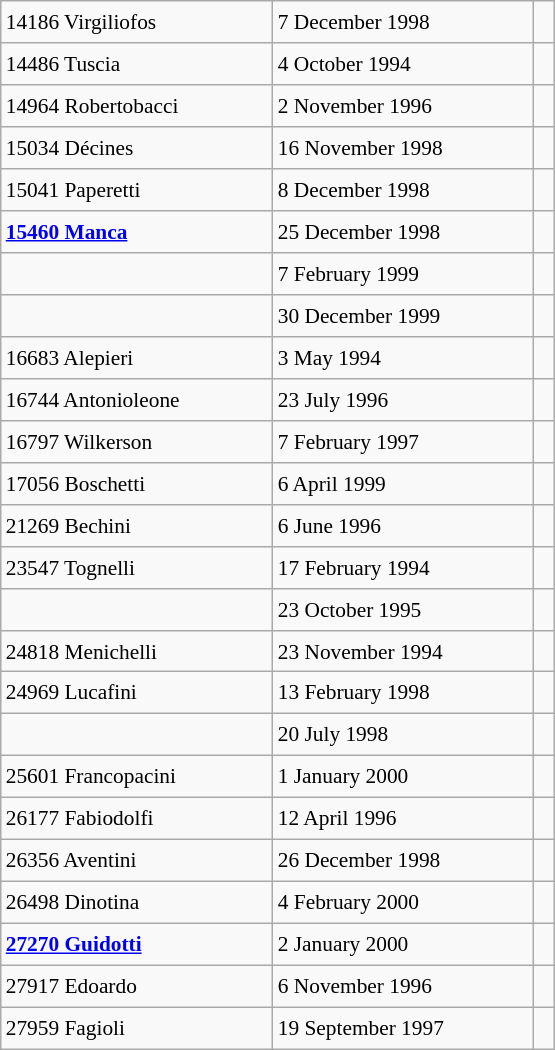<table class="wikitable" style="font-size: 89%; float: left; width: 26em; margin-right: 1em; height: 700px">
<tr>
<td>14186 Virgiliofos</td>
<td>7 December 1998</td>
<td> </td>
</tr>
<tr>
<td>14486 Tuscia</td>
<td>4 October 1994</td>
<td> </td>
</tr>
<tr>
<td>14964 Robertobacci</td>
<td>2 November 1996</td>
<td> </td>
</tr>
<tr>
<td>15034 Décines</td>
<td>16 November 1998</td>
<td> </td>
</tr>
<tr>
<td>15041 Paperetti</td>
<td>8 December 1998</td>
<td> </td>
</tr>
<tr>
<td><strong><a href='#'>15460 Manca</a></strong></td>
<td>25 December 1998</td>
<td> </td>
</tr>
<tr>
<td></td>
<td>7 February 1999</td>
<td> </td>
</tr>
<tr>
<td></td>
<td>30 December 1999</td>
<td> </td>
</tr>
<tr>
<td>16683 Alepieri</td>
<td>3 May 1994</td>
<td> </td>
</tr>
<tr>
<td>16744 Antonioleone</td>
<td>23 July 1996</td>
<td></td>
</tr>
<tr>
<td>16797 Wilkerson</td>
<td>7 February 1997</td>
<td> </td>
</tr>
<tr>
<td>17056 Boschetti</td>
<td>6 April 1999</td>
<td> </td>
</tr>
<tr>
<td>21269 Bechini</td>
<td>6 June 1996</td>
<td> </td>
</tr>
<tr>
<td>23547 Tognelli</td>
<td>17 February 1994</td>
<td> </td>
</tr>
<tr>
<td></td>
<td>23 October 1995</td>
<td> </td>
</tr>
<tr>
<td>24818 Menichelli</td>
<td>23 November 1994</td>
<td> </td>
</tr>
<tr>
<td>24969 Lucafini</td>
<td>13 February 1998</td>
<td> </td>
</tr>
<tr>
<td></td>
<td>20 July 1998</td>
<td> </td>
</tr>
<tr>
<td>25601 Francopacini</td>
<td>1 January 2000</td>
<td> </td>
</tr>
<tr>
<td>26177 Fabiodolfi</td>
<td>12 April 1996</td>
<td> </td>
</tr>
<tr>
<td>26356 Aventini</td>
<td>26 December 1998</td>
<td> </td>
</tr>
<tr>
<td>26498 Dinotina</td>
<td>4 February 2000</td>
<td> </td>
</tr>
<tr>
<td><strong><a href='#'>27270 Guidotti</a></strong></td>
<td>2 January 2000</td>
<td> </td>
</tr>
<tr>
<td>27917 Edoardo</td>
<td>6 November 1996</td>
<td> </td>
</tr>
<tr>
<td>27959 Fagioli</td>
<td>19 September 1997</td>
<td></td>
</tr>
</table>
